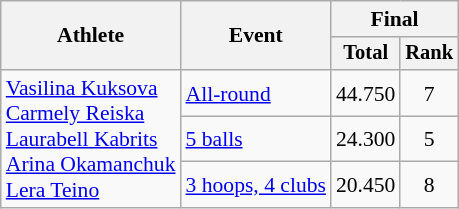<table class="wikitable" style="text-align:center; font-size:90%">
<tr>
<th rowspan=2>Athlete</th>
<th rowspan=2>Event</th>
<th colspan=4>Final</th>
</tr>
<tr style="font-size:95%">
<th>Total</th>
<th>Rank</th>
</tr>
<tr align=center>
<td rowspan=3 align=left><a href='#'>Vasilina Kuksova</a><br><a href='#'>Carmely Reiska</a><br><a href='#'>Laurabell Kabrits</a><br><a href='#'>Arina Okamanchuk</a><br><a href='#'>Lera Teino</a></td>
<td align=left><a href='#'>All-round</a></td>
<td>44.750</td>
<td>7</td>
</tr>
<tr>
<td align=left><a href='#'>5 balls</a></td>
<td>24.300</td>
<td>5</td>
</tr>
<tr>
<td align=left><a href='#'>3 hoops, 4 clubs</a></td>
<td>20.450</td>
<td>8</td>
</tr>
</table>
